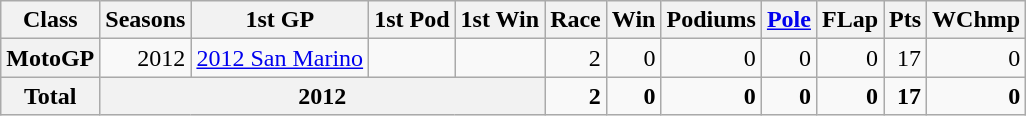<table class="wikitable" style="text-align:right;">
<tr>
<th>Class</th>
<th>Seasons</th>
<th>1st GP</th>
<th>1st Pod</th>
<th>1st Win</th>
<th>Race</th>
<th>Win</th>
<th>Podiums</th>
<th><a href='#'>Pole</a></th>
<th>FLap</th>
<th>Pts</th>
<th>WChmp</th>
</tr>
<tr>
<th>MotoGP</th>
<td>2012</td>
<td align="left"><a href='#'>2012 San Marino</a></td>
<td></td>
<td></td>
<td>2</td>
<td>0</td>
<td>0</td>
<td>0</td>
<td>0</td>
<td>17</td>
<td>0</td>
</tr>
<tr>
<th>Total</th>
<th colspan="4">2012</th>
<td><strong>2</strong></td>
<td><strong>0</strong></td>
<td><strong>0</strong></td>
<td><strong>0</strong></td>
<td><strong>0</strong></td>
<td><strong>17</strong></td>
<td><strong>0</strong></td>
</tr>
</table>
